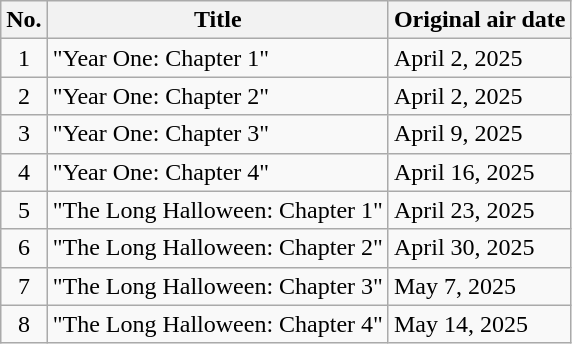<table class="wikitable">
<tr>
<th>No.</th>
<th>Title</th>
<th>Original air date</th>
</tr>
<tr>
<td align=center>1</td>
<td>"Year One: Chapter 1"</td>
<td>April 2, 2025</td>
</tr>
<tr>
<td align=center>2</td>
<td>"Year One: Chapter 2"</td>
<td>April 2, 2025</td>
</tr>
<tr>
<td align=center>3</td>
<td>"Year One: Chapter 3"</td>
<td>April 9, 2025</td>
</tr>
<tr>
<td align=center>4</td>
<td>"Year One: Chapter 4"</td>
<td>April 16, 2025</td>
</tr>
<tr>
<td align=center>5</td>
<td>"The Long Halloween: Chapter 1"</td>
<td>April 23, 2025</td>
</tr>
<tr>
<td align=center>6</td>
<td>"The Long Halloween: Chapter 2"</td>
<td>April 30, 2025</td>
</tr>
<tr>
<td align=center>7</td>
<td>"The Long Halloween: Chapter 3"</td>
<td>May 7, 2025</td>
</tr>
<tr>
<td align=center>8</td>
<td>"The Long Halloween: Chapter 4"</td>
<td>May 14, 2025</td>
</tr>
</table>
